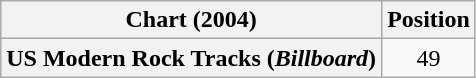<table class="wikitable plainrowheaders" style="text-align:center">
<tr>
<th>Chart (2004)</th>
<th>Position</th>
</tr>
<tr>
<th scope="row">US Modern Rock Tracks (<em>Billboard</em>)</th>
<td>49</td>
</tr>
</table>
